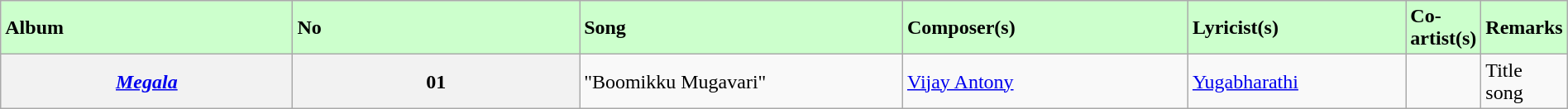<table class="wikitable plainrowheaders" width="100%" textcolor:#000;">
<tr style="background:#cfc; text-align:"center;">
<td scope="col" width=21%><strong>Album</strong></td>
<td scope="col" width=21%><strong>No</strong></td>
<td scope="col" width="23%"><strong>Song</strong></td>
<td scope="col" width=20%><strong>Composer(s)</strong></td>
<td scope="col" width=17%><strong>Lyricist(s)</strong></td>
<td scope="col" width=18%><strong>Co-artist(s)</strong></td>
<td scope="col" width=18%><strong>Remarks</strong></td>
</tr>
<tr>
<th><em><a href='#'>Megala</a></em></th>
<th>01</th>
<td>"Boomikku Mugavari"</td>
<td><a href='#'>Vijay Antony</a></td>
<td><a href='#'>Yugabharathi</a></td>
<td></td>
<td>Title song</td>
</tr>
</table>
